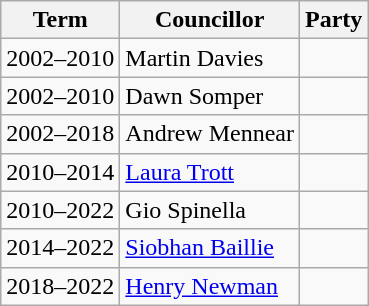<table class="wikitable">
<tr>
<th>Term</th>
<th>Councillor</th>
<th colspan=2>Party</th>
</tr>
<tr>
<td>2002–2010</td>
<td>Martin Davies</td>
<td></td>
</tr>
<tr>
<td>2002–2010</td>
<td>Dawn Somper</td>
<td></td>
</tr>
<tr>
<td>2002–2018</td>
<td>Andrew Mennear</td>
<td></td>
</tr>
<tr>
<td>2010–2014</td>
<td><a href='#'>Laura Trott</a></td>
<td></td>
</tr>
<tr>
<td>2010–2022</td>
<td>Gio Spinella</td>
<td></td>
</tr>
<tr>
<td>2014–2022</td>
<td><a href='#'>Siobhan Baillie</a></td>
<td></td>
</tr>
<tr>
<td>2018–2022</td>
<td><a href='#'>Henry Newman</a></td>
<td></td>
</tr>
</table>
